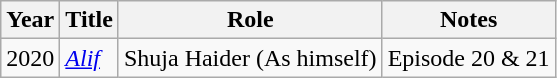<table class="wikitable">
<tr>
<th>Year</th>
<th>Title</th>
<th>Role</th>
<th>Notes</th>
</tr>
<tr>
<td>2020</td>
<td><em><a href='#'>Alif</a></em></td>
<td>Shuja Haider (As himself)</td>
<td>Episode 20 & 21</td>
</tr>
</table>
